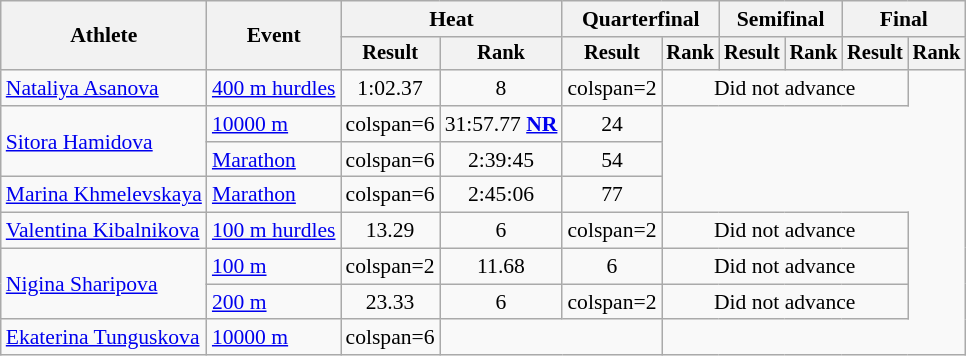<table class="wikitable" style="font-size:90%">
<tr>
<th rowspan="2">Athlete</th>
<th rowspan="2">Event</th>
<th colspan="2">Heat</th>
<th colspan="2">Quarterfinal</th>
<th colspan="2">Semifinal</th>
<th colspan="2">Final</th>
</tr>
<tr style="font-size:95%">
<th>Result</th>
<th>Rank</th>
<th>Result</th>
<th>Rank</th>
<th>Result</th>
<th>Rank</th>
<th>Result</th>
<th>Rank</th>
</tr>
<tr align=center>
<td align=left><a href='#'>Nataliya Asanova</a></td>
<td align=left><a href='#'>400 m hurdles</a></td>
<td>1:02.37</td>
<td>8</td>
<td>colspan=2 </td>
<td colspan=4>Did not advance</td>
</tr>
<tr align=center>
<td align=left rowspan=2><a href='#'>Sitora Hamidova</a></td>
<td align=left><a href='#'>10000 m</a></td>
<td>colspan=6 </td>
<td>31:57.77 <strong><a href='#'>NR</a></strong></td>
<td>24</td>
</tr>
<tr align=center>
<td align=left><a href='#'>Marathon</a></td>
<td>colspan=6 </td>
<td>2:39:45</td>
<td>54</td>
</tr>
<tr align=center>
<td align=left><a href='#'>Marina Khmelevskaya</a></td>
<td align=left><a href='#'>Marathon</a></td>
<td>colspan=6 </td>
<td>2:45:06</td>
<td>77</td>
</tr>
<tr align=center>
<td align=left><a href='#'>Valentina Kibalnikova</a></td>
<td align=left><a href='#'>100 m hurdles</a></td>
<td>13.29</td>
<td>6</td>
<td>colspan=2 </td>
<td colspan=4>Did not advance</td>
</tr>
<tr align=center>
<td align=left rowspan=2><a href='#'>Nigina Sharipova</a></td>
<td align=left><a href='#'>100 m</a></td>
<td>colspan=2 </td>
<td>11.68</td>
<td>6</td>
<td colspan=4>Did not advance</td>
</tr>
<tr align=center>
<td align=left><a href='#'>200 m</a></td>
<td>23.33</td>
<td>6</td>
<td>colspan=2 </td>
<td colspan=4>Did not advance</td>
</tr>
<tr align=center>
<td align=left><a href='#'>Ekaterina Tunguskova</a></td>
<td align=left><a href='#'>10000 m</a></td>
<td>colspan=6 </td>
<td colspan=2></td>
</tr>
</table>
